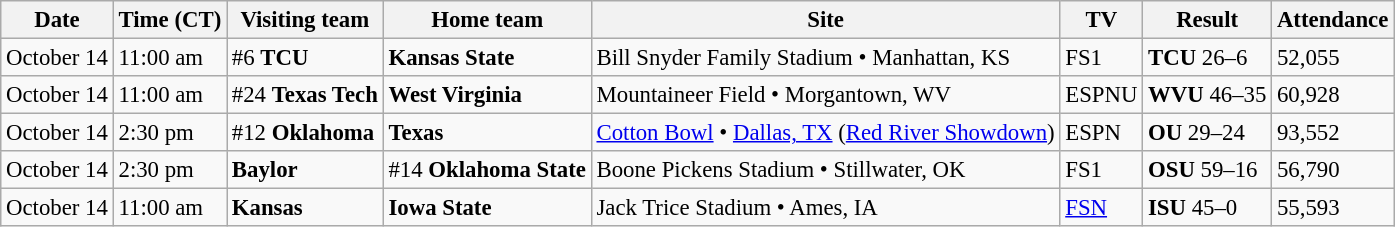<table class="wikitable" style="font-size:95%;">
<tr>
<th>Date</th>
<th>Time (CT)</th>
<th>Visiting team</th>
<th>Home team</th>
<th>Site</th>
<th>TV</th>
<th>Result</th>
<th>Attendance</th>
</tr>
<tr bgcolor=>
<td>October 14</td>
<td>11:00 am</td>
<td>#6 <strong>TCU</strong></td>
<td><strong>Kansas State</strong></td>
<td>Bill Snyder Family Stadium • Manhattan, KS</td>
<td>FS1</td>
<td><strong>TCU</strong> 26–6</td>
<td>52,055</td>
</tr>
<tr bgcolor=>
<td>October 14</td>
<td>11:00 am</td>
<td>#24 <strong>Texas Tech</strong></td>
<td><strong>West Virginia</strong></td>
<td>Mountaineer Field • Morgantown, WV</td>
<td>ESPNU</td>
<td><strong>WVU</strong> 46–35</td>
<td>60,928</td>
</tr>
<tr bgcolor=>
<td>October 14</td>
<td>2:30 pm</td>
<td>#12 <strong>Oklahoma</strong></td>
<td><strong>Texas</strong></td>
<td><a href='#'>Cotton Bowl</a> • <a href='#'>Dallas, TX</a> (<a href='#'>Red River Showdown</a>)</td>
<td>ESPN</td>
<td><strong>OU</strong> 29–24</td>
<td>93,552</td>
</tr>
<tr bgcolor=>
<td>October 14</td>
<td>2:30 pm</td>
<td><strong>Baylor</strong></td>
<td>#14 <strong>Oklahoma State</strong></td>
<td>Boone Pickens Stadium • Stillwater, OK</td>
<td>FS1</td>
<td><strong>OSU</strong> 59–16</td>
<td>56,790</td>
</tr>
<tr bgcolor=>
<td>October 14</td>
<td>11:00 am</td>
<td><strong>Kansas</strong></td>
<td><strong>Iowa State</strong></td>
<td>Jack Trice Stadium • Ames, IA</td>
<td><a href='#'>FSN</a></td>
<td><strong>ISU</strong> 45–0</td>
<td>55,593</td>
</tr>
</table>
